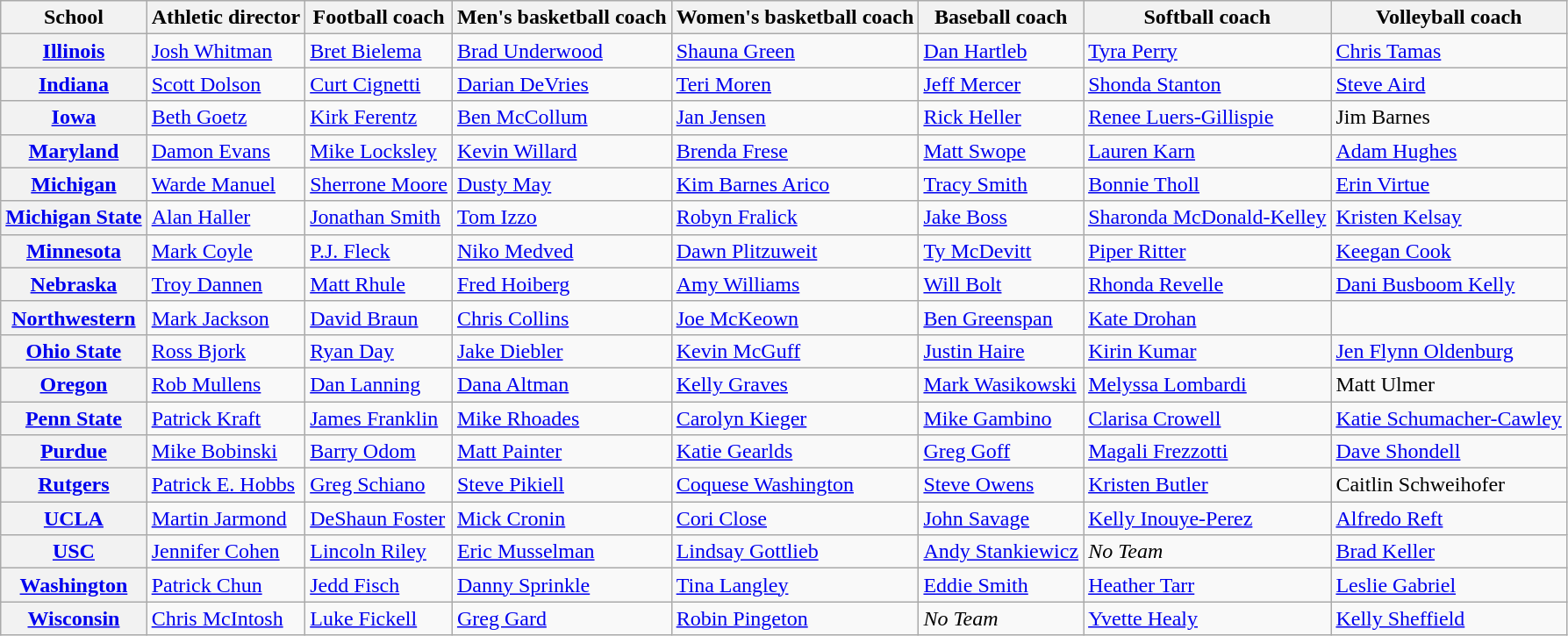<table class="wikitable plainrowheaders">
<tr>
<th scope="col">School</th>
<th scope="col">Athletic director</th>
<th scope="col">Football coach</th>
<th scope="col">Men's basketball coach</th>
<th scope="col">Women's basketball coach</th>
<th scope="col">Baseball coach</th>
<th scope="col">Softball coach</th>
<th scope="col">Volleyball coach</th>
</tr>
<tr>
<th scope="row"><a href='#'>Illinois</a></th>
<td><a href='#'>Josh Whitman</a></td>
<td><a href='#'>Bret Bielema</a></td>
<td><a href='#'>Brad Underwood</a></td>
<td><a href='#'>Shauna Green</a></td>
<td><a href='#'>Dan Hartleb</a></td>
<td><a href='#'>Tyra Perry</a></td>
<td><a href='#'>Chris Tamas</a></td>
</tr>
<tr>
<th scope="row"><a href='#'>Indiana</a></th>
<td><a href='#'>Scott Dolson</a></td>
<td><a href='#'>Curt Cignetti</a></td>
<td><a href='#'>Darian DeVries</a></td>
<td><a href='#'>Teri Moren</a></td>
<td><a href='#'>Jeff Mercer</a></td>
<td><a href='#'>Shonda Stanton</a></td>
<td><a href='#'>Steve Aird</a></td>
</tr>
<tr>
<th scope="row"><a href='#'>Iowa</a></th>
<td><a href='#'>Beth Goetz</a></td>
<td><a href='#'>Kirk Ferentz</a></td>
<td><a href='#'>Ben McCollum</a></td>
<td><a href='#'>Jan Jensen</a></td>
<td><a href='#'>Rick Heller</a></td>
<td><a href='#'>Renee Luers-Gillispie</a></td>
<td>Jim Barnes</td>
</tr>
<tr>
<th scope="row"><a href='#'>Maryland</a></th>
<td><a href='#'>Damon Evans</a></td>
<td><a href='#'>Mike Locksley</a></td>
<td><a href='#'>Kevin Willard</a></td>
<td><a href='#'>Brenda Frese</a></td>
<td><a href='#'>Matt Swope</a></td>
<td><a href='#'>Lauren Karn</a></td>
<td><a href='#'>Adam Hughes</a></td>
</tr>
<tr>
<th scope="row"><a href='#'>Michigan</a></th>
<td><a href='#'>Warde Manuel</a></td>
<td><a href='#'>Sherrone Moore</a></td>
<td><a href='#'>Dusty May</a></td>
<td><a href='#'>Kim Barnes Arico</a></td>
<td><a href='#'>Tracy Smith</a></td>
<td><a href='#'>Bonnie Tholl</a></td>
<td><a href='#'>Erin Virtue</a></td>
</tr>
<tr>
<th scope="row"><a href='#'>Michigan State</a></th>
<td><a href='#'>Alan Haller</a></td>
<td><a href='#'>Jonathan Smith</a></td>
<td><a href='#'>Tom Izzo</a></td>
<td><a href='#'>Robyn Fralick</a></td>
<td><a href='#'>Jake Boss</a></td>
<td><a href='#'>Sharonda McDonald-Kelley</a></td>
<td><a href='#'>Kristen Kelsay</a></td>
</tr>
<tr>
<th scope="row"><a href='#'>Minnesota</a></th>
<td><a href='#'>Mark Coyle</a></td>
<td><a href='#'>P.J. Fleck</a></td>
<td><a href='#'>Niko Medved</a></td>
<td><a href='#'>Dawn Plitzuweit</a></td>
<td><a href='#'>Ty McDevitt</a></td>
<td><a href='#'>Piper Ritter</a></td>
<td><a href='#'>Keegan Cook</a></td>
</tr>
<tr>
<th scope="row"><a href='#'>Nebraska</a></th>
<td><a href='#'>Troy Dannen</a></td>
<td><a href='#'>Matt Rhule</a></td>
<td><a href='#'>Fred Hoiberg</a></td>
<td><a href='#'>Amy Williams</a></td>
<td><a href='#'>Will Bolt</a></td>
<td><a href='#'>Rhonda Revelle</a></td>
<td><a href='#'>Dani Busboom Kelly</a></td>
</tr>
<tr>
<th scope="row"><a href='#'>Northwestern</a></th>
<td><a href='#'>Mark Jackson</a></td>
<td><a href='#'>David Braun</a></td>
<td><a href='#'>Chris Collins</a></td>
<td><a href='#'>Joe McKeown</a></td>
<td><a href='#'>Ben Greenspan</a></td>
<td><a href='#'>Kate Drohan</a></td>
<td></td>
</tr>
<tr>
<th scope="row"><a href='#'>Ohio State</a></th>
<td><a href='#'>Ross Bjork</a></td>
<td><a href='#'>Ryan Day</a></td>
<td><a href='#'>Jake Diebler</a></td>
<td><a href='#'>Kevin McGuff</a></td>
<td><a href='#'>Justin Haire</a></td>
<td><a href='#'>Kirin Kumar</a></td>
<td><a href='#'>Jen Flynn Oldenburg</a></td>
</tr>
<tr>
<th scope="row"><a href='#'>Oregon</a></th>
<td><a href='#'>Rob Mullens</a></td>
<td><a href='#'>Dan Lanning</a></td>
<td><a href='#'>Dana Altman</a></td>
<td><a href='#'>Kelly Graves</a></td>
<td><a href='#'>Mark Wasikowski</a></td>
<td><a href='#'>Melyssa Lombardi</a></td>
<td>Matt Ulmer</td>
</tr>
<tr>
<th scope="row"><a href='#'>Penn State</a></th>
<td><a href='#'>Patrick Kraft</a></td>
<td><a href='#'>James Franklin</a></td>
<td><a href='#'>Mike Rhoades</a></td>
<td><a href='#'>Carolyn Kieger</a></td>
<td><a href='#'>Mike Gambino</a></td>
<td><a href='#'>Clarisa Crowell</a></td>
<td><a href='#'>Katie Schumacher-Cawley</a></td>
</tr>
<tr>
<th scope="row"><a href='#'>Purdue</a></th>
<td><a href='#'>Mike Bobinski</a></td>
<td><a href='#'>Barry Odom</a></td>
<td><a href='#'>Matt Painter</a></td>
<td><a href='#'>Katie Gearlds</a></td>
<td><a href='#'>Greg Goff</a></td>
<td><a href='#'>Magali Frezzotti</a></td>
<td><a href='#'>Dave Shondell</a></td>
</tr>
<tr>
<th scope="row"><a href='#'>Rutgers</a></th>
<td><a href='#'>Patrick E. Hobbs</a></td>
<td><a href='#'>Greg Schiano</a></td>
<td><a href='#'>Steve Pikiell</a></td>
<td><a href='#'>Coquese Washington</a></td>
<td><a href='#'>Steve Owens</a></td>
<td><a href='#'>Kristen Butler</a></td>
<td>Caitlin Schweihofer</td>
</tr>
<tr>
<th scope="row"><a href='#'>UCLA</a></th>
<td><a href='#'>Martin Jarmond</a></td>
<td><a href='#'>DeShaun Foster</a></td>
<td><a href='#'>Mick Cronin</a></td>
<td><a href='#'>Cori Close</a></td>
<td><a href='#'>John Savage</a></td>
<td><a href='#'>Kelly Inouye-Perez</a></td>
<td><a href='#'>Alfredo Reft</a></td>
</tr>
<tr>
<th scope="row"><a href='#'>USC</a></th>
<td><a href='#'>Jennifer Cohen</a></td>
<td><a href='#'>Lincoln Riley</a></td>
<td><a href='#'>Eric Musselman</a></td>
<td><a href='#'>Lindsay Gottlieb</a></td>
<td><a href='#'>Andy Stankiewicz</a></td>
<td><em>No Team</em></td>
<td><a href='#'>Brad Keller</a></td>
</tr>
<tr>
<th scope="row"><a href='#'>Washington</a></th>
<td><a href='#'>Patrick Chun</a></td>
<td><a href='#'>Jedd Fisch</a></td>
<td><a href='#'>Danny Sprinkle</a></td>
<td><a href='#'>Tina Langley</a></td>
<td><a href='#'>Eddie Smith</a></td>
<td><a href='#'>Heather Tarr</a></td>
<td><a href='#'>Leslie Gabriel</a></td>
</tr>
<tr>
<th scope="row"><a href='#'>Wisconsin</a></th>
<td><a href='#'>Chris McIntosh</a></td>
<td><a href='#'>Luke Fickell</a></td>
<td><a href='#'>Greg Gard</a></td>
<td><a href='#'>Robin Pingeton</a></td>
<td><em>No Team</em></td>
<td><a href='#'>Yvette Healy</a></td>
<td><a href='#'>Kelly Sheffield</a></td>
</tr>
</table>
